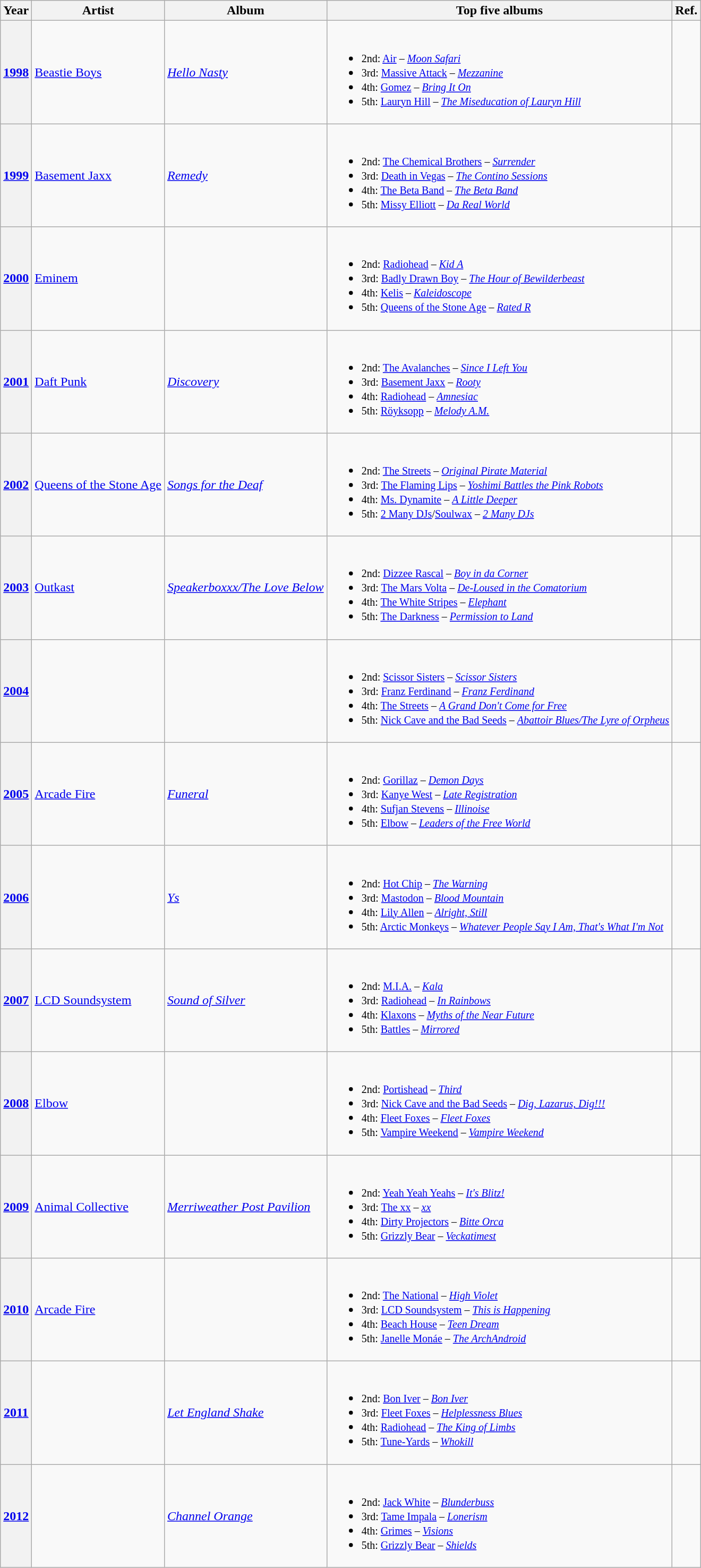<table class="wikitable plainrowheaders sortable">
<tr>
<th scope=col>Year</th>
<th scope=col>Artist</th>
<th scope=col>Album</th>
<th scope=col class=unsortable>Top five albums</th>
<th scope=col class=unsortable>Ref.</th>
</tr>
<tr>
<th scope=row style="text-align:center;"><a href='#'>1998</a></th>
<td><a href='#'>Beastie Boys</a></td>
<td><em><a href='#'>Hello Nasty</a></em></td>
<td><br><ul><li><small>2nd: <a href='#'>Air</a> – <em><a href='#'>Moon Safari</a></em></small></li><li><small>3rd: <a href='#'>Massive Attack</a> – <em><a href='#'>Mezzanine</a></em></small></li><li><small>4th: <a href='#'>Gomez</a> – <em><a href='#'>Bring It On</a></em></small></li><li><small>5th: <a href='#'>Lauryn Hill</a> – <em><a href='#'>The Miseducation of Lauryn Hill</a></em></small></li></ul></td>
<td align=center></td>
</tr>
<tr>
<th scope=row style="text-align:center;"><a href='#'>1999</a></th>
<td><a href='#'>Basement Jaxx</a></td>
<td><em><a href='#'>Remedy</a></em></td>
<td><br><ul><li><small>2nd: <a href='#'>The Chemical Brothers</a> – <em><a href='#'>Surrender</a></em></small></li><li><small>3rd: <a href='#'>Death in Vegas</a> – <em><a href='#'>The Contino Sessions</a></em></small></li><li><small>4th: <a href='#'>The Beta Band</a> – <em><a href='#'>The Beta Band</a></em></small></li><li><small>5th: <a href='#'>Missy Elliott</a> – <em><a href='#'>Da Real World</a></em></small></li></ul></td>
<td align=center></td>
</tr>
<tr>
<th scope=row style="text-align:center;"><a href='#'>2000</a></th>
<td><a href='#'>Eminem</a></td>
<td><em></em></td>
<td><br><ul><li><small>2nd: <a href='#'>Radiohead</a> – <em><a href='#'>Kid A</a></em></small></li><li><small>3rd: <a href='#'>Badly Drawn Boy</a> – <em><a href='#'>The Hour of Bewilderbeast</a></em></small></li><li><small>4th: <a href='#'>Kelis</a> – <em><a href='#'>Kaleidoscope</a></em></small></li><li><small>5th: <a href='#'>Queens of the Stone Age</a> – <em><a href='#'>Rated R</a></em></small></li></ul></td>
<td align=center></td>
</tr>
<tr>
<th scope=row style="text-align:center;"><a href='#'>2001</a></th>
<td><a href='#'>Daft Punk</a></td>
<td><em><a href='#'>Discovery</a></em></td>
<td><br><ul><li><small>2nd: <a href='#'>The Avalanches</a> – <em><a href='#'>Since I Left You</a></em></small></li><li><small>3rd: <a href='#'>Basement Jaxx</a> – <em><a href='#'>Rooty</a></em></small></li><li><small>4th: <a href='#'>Radiohead</a> – <em><a href='#'>Amnesiac</a></em></small></li><li><small>5th: <a href='#'>Röyksopp</a> – <em><a href='#'>Melody A.M.</a></em></small></li></ul></td>
<td align=center></td>
</tr>
<tr>
<th scope=row style="text-align:center;"><a href='#'>2002</a></th>
<td><a href='#'>Queens of the Stone Age</a></td>
<td><em><a href='#'>Songs for the Deaf</a></em></td>
<td><br><ul><li><small>2nd: <a href='#'>The Streets</a> – <em><a href='#'>Original Pirate Material</a></em></small></li><li><small>3rd: <a href='#'>The Flaming Lips</a> – <em><a href='#'>Yoshimi Battles the Pink Robots</a></em></small></li><li><small>4th: <a href='#'>Ms. Dynamite</a> – <em><a href='#'>A Little Deeper</a></em></small></li><li><small>5th: <a href='#'>2 Many DJs</a>/<a href='#'>Soulwax</a> – <em><a href='#'>2 Many DJs</a></em></small></li></ul></td>
<td align=center></td>
</tr>
<tr>
<th scope=row style="text-align:center;"><a href='#'>2003</a></th>
<td><a href='#'>Outkast</a></td>
<td><em><a href='#'>Speakerboxxx/The Love Below</a></em></td>
<td><br><ul><li><small>2nd: <a href='#'>Dizzee Rascal</a> – <em><a href='#'>Boy in da Corner</a></em></small></li><li><small>3rd: <a href='#'>The Mars Volta</a> – <em><a href='#'>De-Loused in the Comatorium</a></em></small></li><li><small>4th: <a href='#'>The White Stripes</a> – <em><a href='#'>Elephant</a></em></small></li><li><small>5th: <a href='#'>The Darkness</a> – <em><a href='#'>Permission to Land</a></em></small></li></ul></td>
<td align=center></td>
</tr>
<tr>
<th scope=row style="text-align:center;"><a href='#'>2004</a></th>
<td></td>
<td><em></em></td>
<td><br><ul><li><small>2nd: <a href='#'>Scissor Sisters</a> – <em><a href='#'>Scissor Sisters</a></em></small></li><li><small>3rd: <a href='#'>Franz Ferdinand</a> – <em><a href='#'>Franz Ferdinand</a></em></small></li><li><small>4th: <a href='#'>The Streets</a> – <em><a href='#'>A Grand Don't Come for Free</a></em></small></li><li><small>5th: <a href='#'>Nick Cave and the Bad Seeds</a> – <em><a href='#'>Abattoir Blues/The Lyre of Orpheus</a></em></small></li></ul></td>
<td align=center></td>
</tr>
<tr>
<th scope=row style="text-align:center;"><a href='#'>2005</a></th>
<td><a href='#'>Arcade Fire</a></td>
<td><em><a href='#'>Funeral</a></em></td>
<td><br><ul><li><small>2nd: <a href='#'>Gorillaz</a> – <em><a href='#'>Demon Days</a></em></small></li><li><small>3rd: <a href='#'>Kanye West</a> – <em><a href='#'>Late Registration</a></em></small></li><li><small>4th: <a href='#'>Sufjan Stevens</a> – <em><a href='#'>Illinoise</a></em></small></li><li><small>5th: <a href='#'>Elbow</a> – <em><a href='#'>Leaders of the Free World</a></em></small></li></ul></td>
<td align=center></td>
</tr>
<tr>
<th scope=row style="text-align:center;"><a href='#'>2006</a></th>
<td></td>
<td><em><a href='#'>Ys</a></em></td>
<td><br><ul><li><small>2nd: <a href='#'>Hot Chip</a> – <em><a href='#'>The Warning</a></em></small></li><li><small>3rd: <a href='#'>Mastodon</a> – <em><a href='#'>Blood Mountain</a></em></small></li><li><small>4th: <a href='#'>Lily Allen</a> – <em><a href='#'>Alright, Still</a></em></small></li><li><small>5th: <a href='#'>Arctic Monkeys</a> – <em><a href='#'>Whatever People Say I Am, That's What I'm Not</a></em></small></li></ul></td>
<td align=center></td>
</tr>
<tr>
<th scope=row style="text-align:center;"><a href='#'>2007</a></th>
<td><a href='#'>LCD Soundsystem</a></td>
<td><em><a href='#'>Sound of Silver</a></em></td>
<td><br><ul><li><small>2nd: <a href='#'>M.I.A.</a> – <em><a href='#'>Kala</a></em></small></li><li><small>3rd: <a href='#'>Radiohead</a> – <em><a href='#'>In Rainbows</a></em></small></li><li><small>4th: <a href='#'>Klaxons</a> – <em><a href='#'>Myths of the Near Future</a></em></small></li><li><small>5th: <a href='#'>Battles</a> – <em><a href='#'>Mirrored</a></em></small></li></ul></td>
<td align=center></td>
</tr>
<tr>
<th scope=row style="text-align:center;"><a href='#'>2008</a></th>
<td><a href='#'>Elbow</a></td>
<td><em></em></td>
<td><br><ul><li><small>2nd: <a href='#'>Portishead</a> – <em><a href='#'>Third</a></em></small></li><li><small>3rd: <a href='#'>Nick Cave and the Bad Seeds</a> – <em><a href='#'>Dig, Lazarus, Dig!!!</a></em></small></li><li><small>4th: <a href='#'>Fleet Foxes</a> – <em><a href='#'>Fleet Foxes</a></em></small></li><li><small>5th: <a href='#'>Vampire Weekend</a> – <em><a href='#'>Vampire Weekend</a></em></small></li></ul></td>
<td align=center></td>
</tr>
<tr>
<th scope=row style="text-align:center;"><a href='#'>2009</a></th>
<td><a href='#'>Animal Collective</a></td>
<td><em><a href='#'>Merriweather Post Pavilion</a></em></td>
<td><br><ul><li><small>2nd: <a href='#'>Yeah Yeah Yeahs</a> – <em><a href='#'>It's Blitz!</a></em></small></li><li><small>3rd: <a href='#'>The xx</a> – <em><a href='#'>xx</a></em></small></li><li><small>4th: <a href='#'>Dirty Projectors</a> – <em><a href='#'>Bitte Orca</a></em></small></li><li><small>5th: <a href='#'>Grizzly Bear</a> – <em><a href='#'>Veckatimest</a></em></small></li></ul></td>
<td align=center></td>
</tr>
<tr>
<th scope=row style="text-align:center;"><a href='#'>2010</a></th>
<td><a href='#'>Arcade Fire</a></td>
<td><em></em></td>
<td><br><ul><li><small>2nd: <a href='#'>The National</a> – <em><a href='#'>High Violet</a></em></small></li><li><small>3rd: <a href='#'>LCD Soundsystem</a> – <em><a href='#'>This is Happening</a></em></small></li><li><small>4th: <a href='#'>Beach House</a> – <em><a href='#'>Teen Dream</a></em></small></li><li><small>5th: <a href='#'>Janelle Monáe</a> – <em><a href='#'>The ArchAndroid</a></em></small></li></ul></td>
<td align=center></td>
</tr>
<tr>
<th scope=row style="text-align:center;"><a href='#'>2011</a></th>
<td></td>
<td><em><a href='#'>Let England Shake</a></em></td>
<td><br><ul><li><small>2nd: <a href='#'>Bon Iver</a> – <em><a href='#'>Bon Iver</a></em></small></li><li><small>3rd: <a href='#'>Fleet Foxes</a> – <em><a href='#'>Helplessness Blues</a></em></small></li><li><small>4th: <a href='#'>Radiohead</a> – <em><a href='#'>The King of Limbs</a></em></small></li><li><small>5th: <a href='#'>Tune-Yards</a> – <em><a href='#'>Whokill</a></em></small></li></ul></td>
<td align=center></td>
</tr>
<tr>
<th scope=row style="text-align:center;"><a href='#'>2012</a></th>
<td></td>
<td><em><a href='#'>Channel Orange</a></em></td>
<td><br><ul><li><small>2nd: <a href='#'>Jack White</a> – <em><a href='#'>Blunderbuss</a></em></small></li><li><small>3rd: <a href='#'>Tame Impala</a> – <em><a href='#'>Lonerism</a></em></small></li><li><small>4th: <a href='#'>Grimes</a> – <em><a href='#'>Visions</a></em></small></li><li><small>5th: <a href='#'>Grizzly Bear</a> – <em><a href='#'>Shields</a></em></small></li></ul></td>
<td align=center></td>
</tr>
</table>
